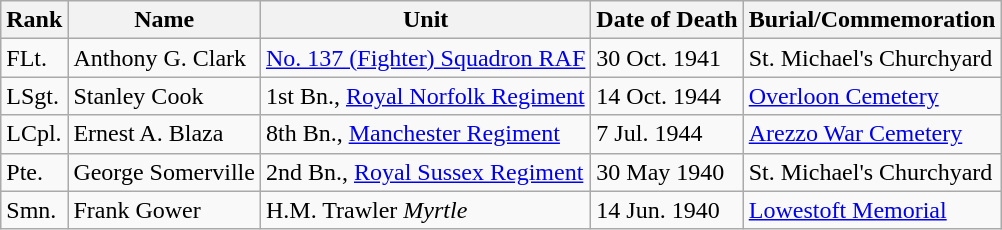<table class="wikitable">
<tr>
<th>Rank</th>
<th>Name</th>
<th>Unit</th>
<th>Date of Death</th>
<th>Burial/Commemoration</th>
</tr>
<tr>
<td>FLt.</td>
<td>Anthony G. Clark</td>
<td><a href='#'>No. 137 (Fighter) Squadron RAF</a></td>
<td>30 Oct. 1941</td>
<td>St. Michael's Churchyard</td>
</tr>
<tr>
<td>LSgt.</td>
<td>Stanley Cook</td>
<td>1st Bn., <a href='#'>Royal Norfolk Regiment</a></td>
<td>14 Oct. 1944</td>
<td><a href='#'>Overloon Cemetery</a></td>
</tr>
<tr>
<td>LCpl.</td>
<td>Ernest A. Blaza</td>
<td>8th Bn., <a href='#'>Manchester Regiment</a></td>
<td>7 Jul. 1944</td>
<td><a href='#'>Arezzo War Cemetery</a></td>
</tr>
<tr>
<td>Pte.</td>
<td>George Somerville</td>
<td>2nd Bn., <a href='#'>Royal Sussex Regiment</a></td>
<td>30 May 1940</td>
<td>St. Michael's Churchyard</td>
</tr>
<tr>
<td>Smn.</td>
<td>Frank Gower</td>
<td>H.M. Trawler <em>Myrtle</em></td>
<td>14 Jun. 1940</td>
<td><a href='#'>Lowestoft Memorial</a></td>
</tr>
</table>
